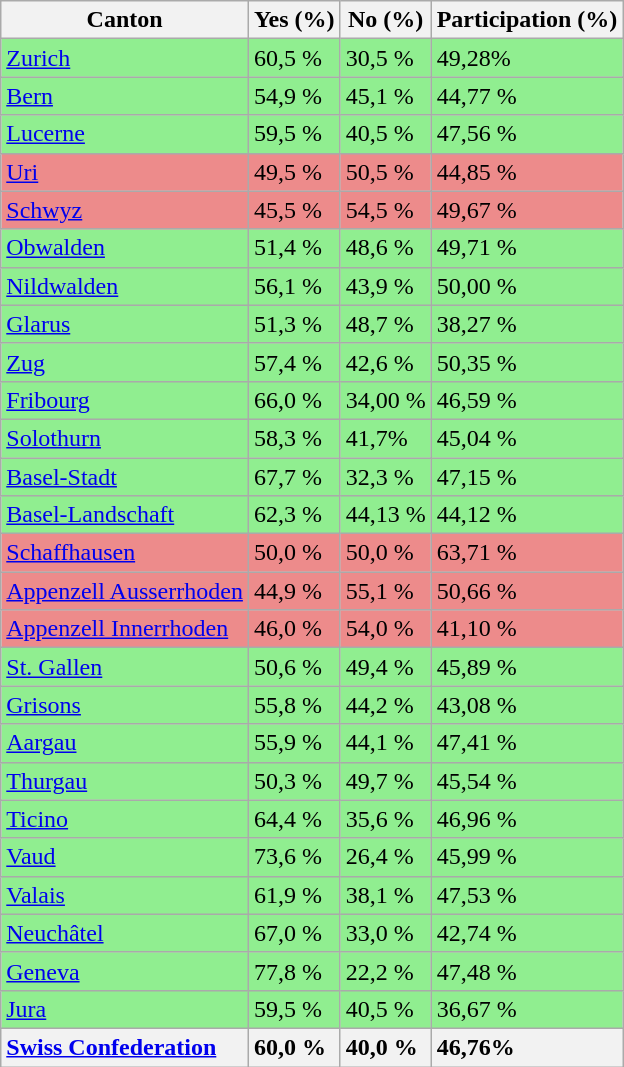<table class="wikitable sortable">
<tr>
<th>Canton</th>
<th>Yes (%)</th>
<th>No (%)</th>
<th>Participation (%)</th>
</tr>
<tr style="background:lightgreen;">
<td><a href='#'>Zurich</a></td>
<td>60,5 %</td>
<td>30,5 %</td>
<td>49,28%</td>
</tr>
<tr style="background:lightgreen;">
<td><a href='#'>Bern</a></td>
<td>54,9 %</td>
<td>45,1 %</td>
<td>44,77 %</td>
</tr>
<tr style="background:lightgreen;">
<td><a href='#'>Lucerne</a></td>
<td>59,5 %</td>
<td>40,5 %</td>
<td>47,56 %</td>
</tr>
<tr style="background:#ed8b8b;">
<td><a href='#'>Uri</a></td>
<td>49,5 %</td>
<td>50,5 %</td>
<td>44,85 %</td>
</tr>
<tr style="background:#ed8b8b;">
<td><a href='#'>Schwyz</a></td>
<td>45,5 %</td>
<td>54,5 %</td>
<td>49,67 %</td>
</tr>
<tr style="background:lightgreen;">
<td><a href='#'>Obwalden</a></td>
<td>51,4 %</td>
<td>48,6 %</td>
<td>49,71 %</td>
</tr>
<tr style="background:lightgreen;">
<td><a href='#'>Nildwalden</a></td>
<td>56,1 %</td>
<td>43,9 %</td>
<td>50,00 %</td>
</tr>
<tr style="background:lightgreen;">
<td><a href='#'>Glarus</a></td>
<td>51,3 %</td>
<td>48,7 %</td>
<td>38,27 %</td>
</tr>
<tr style="background:lightgreen;">
<td><a href='#'>Zug</a></td>
<td>57,4 %</td>
<td>42,6 %</td>
<td>50,35 %</td>
</tr>
<tr style="background:lightgreen;">
<td><a href='#'>Fribourg</a></td>
<td>66,0 %</td>
<td>34,00 %</td>
<td>46,59 %</td>
</tr>
<tr style="background:lightgreen;">
<td><a href='#'>Solothurn</a></td>
<td>58,3 %</td>
<td>41,7%</td>
<td>45,04 %</td>
</tr>
<tr style="background:lightgreen;">
<td><a href='#'>Basel-Stadt</a></td>
<td>67,7 %</td>
<td>32,3 %</td>
<td>47,15 %</td>
</tr>
<tr style="background:lightgreen;">
<td><a href='#'>Basel-Landschaft</a></td>
<td>62,3 %</td>
<td>44,13 %</td>
<td>44,12 %</td>
</tr>
<tr style="background:#ed8b8b;">
<td><a href='#'>Schaffhausen</a></td>
<td>50,0 %</td>
<td>50,0 %</td>
<td>63,71 %</td>
</tr>
<tr style="background:#ed8b8b;">
<td><a href='#'>Appenzell Ausserrhoden</a></td>
<td>44,9 %</td>
<td>55,1 %</td>
<td>50,66 %</td>
</tr>
<tr style="background:#ed8b8b;">
<td><a href='#'>Appenzell Innerrhoden</a></td>
<td>46,0 %</td>
<td>54,0 %</td>
<td>41,10 %</td>
</tr>
<tr style="background:lightgreen;">
<td><a href='#'>St. Gallen</a></td>
<td>50,6 %</td>
<td>49,4 %</td>
<td>45,89 %</td>
</tr>
<tr style="background:lightgreen;">
<td><a href='#'>Grisons</a></td>
<td>55,8 %</td>
<td>44,2 %</td>
<td>43,08 %</td>
</tr>
<tr style="background:lightgreen;">
<td><a href='#'>Aargau</a></td>
<td>55,9 %</td>
<td>44,1 %</td>
<td>47,41 %</td>
</tr>
<tr style="background:lightgreen;">
<td><a href='#'>Thurgau</a></td>
<td>50,3 %</td>
<td>49,7 %</td>
<td>45,54 %</td>
</tr>
<tr style="background:lightgreen;">
<td><a href='#'>Ticino</a></td>
<td>64,4 %</td>
<td>35,6 %</td>
<td>46,96 %</td>
</tr>
<tr style="background:lightgreen;">
<td><a href='#'>Vaud</a></td>
<td>73,6 %</td>
<td>26,4 %</td>
<td>45,99 %</td>
</tr>
<tr style="background:lightgreen;">
<td><a href='#'>Valais</a></td>
<td>61,9 %</td>
<td>38,1 %</td>
<td>47,53 %</td>
</tr>
<tr style="background:lightgreen;">
<td><a href='#'>Neuchâtel</a></td>
<td>67,0 %</td>
<td>33,0 %</td>
<td>42,74 %</td>
</tr>
<tr style="background:lightgreen;">
<td><a href='#'>Geneva</a></td>
<td>77,8 %</td>
<td>22,2 %</td>
<td>47,48 %</td>
</tr>
<tr style="background:lightgreen;">
<td><a href='#'>Jura</a></td>
<td>59,5 %</td>
<td>40,5 %</td>
<td>36,67 %</td>
</tr>
<tr class="unsortable">
<th style="text-align:left"><a href='#'>Swiss Confederation</a></th>
<th style="text-align:left">60,0 %</th>
<th style="text-align:left">40,0 %</th>
<th style="text-align:left">46,76%</th>
</tr>
</table>
